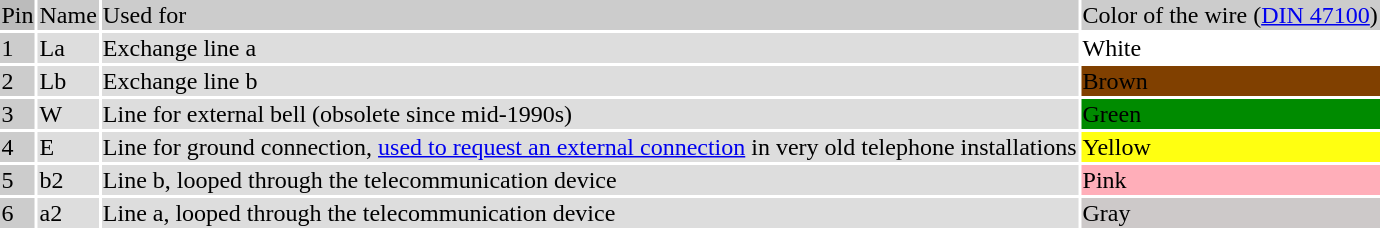<table>
<tr>
<td bgcolor="#BBBBBB">Pin</td>
<td bgcolor="#CCCCCC">Name</td>
<td bgcolor="#CCCCCC">Used for</td>
<td bgcolor="#CCCCCC">Color of the wire (<a href='#'>DIN 47100</a>)</td>
</tr>
<tr>
<td bgcolor="#CCCCCC">1</td>
<td bgcolor="#DDDDDD">La</td>
<td bgcolor="#DDDDDD">Exchange line a</td>
<td>White</td>
</tr>
<tr>
<td bgcolor="#CCCCCC">2</td>
<td bgcolor="#DDDDDD">Lb</td>
<td bgcolor="#DDDDDD">Exchange line b</td>
<td bgcolor="#804000">Brown</td>
</tr>
<tr>
<td bgcolor="#CCCCCC">3</td>
<td bgcolor="#DDDDDD">W</td>
<td bgcolor="#DDDDDD">Line for external bell (obsolete since mid-1990s)</td>
<td bgcolor="#008B00">Green</td>
</tr>
<tr>
<td bgcolor="#CCCCCC">4</td>
<td bgcolor="#DDDDDD">E</td>
<td bgcolor="#DDDDDD">Line for ground connection, <a href='#'>used to request an external connection</a> in very old telephone installations</td>
<td bgcolor="#FFFF11">Yellow</td>
</tr>
<tr>
<td bgcolor="#CCCCCC">5</td>
<td bgcolor="#DDDDDD">b2</td>
<td bgcolor="#DDDDDD">Line b, looped through the telecommunication device</td>
<td bgcolor="#FFAEB9">Pink</td>
</tr>
<tr>
<td bgcolor="#CCCCCC">6</td>
<td bgcolor="#DDDDDD">a2</td>
<td bgcolor="#DDDDDD">Line a, looped through the telecommunication device</td>
<td bgcolor="#CDC9C9">Gray</td>
</tr>
</table>
